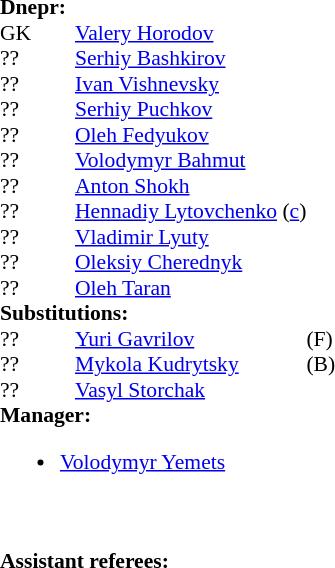<table style="font-size: 90%" cellspacing="0" cellpadding="0">
<tr>
<td colspan="4"><br><strong>Dnepr:</strong></td>
</tr>
<tr>
<th width="25"></th>
<th width="25"></th>
</tr>
<tr>
<td>GK</td>
<td></td>
<td><a href='#'>Valery Horodov</a></td>
</tr>
<tr>
<td>??</td>
<td></td>
<td><a href='#'>Serhiy Bashkirov</a></td>
</tr>
<tr>
<td>??</td>
<td></td>
<td><a href='#'>Ivan Vishnevsky</a></td>
</tr>
<tr>
<td>??</td>
<td></td>
<td><a href='#'>Serhiy Puchkov</a></td>
</tr>
<tr>
<td>??</td>
<td></td>
<td><a href='#'>Oleh Fedyukov</a></td>
<td></td>
<td></td>
</tr>
<tr>
<td>??</td>
<td></td>
<td><a href='#'>Volodymyr Bahmut</a></td>
<td></td>
<td></td>
</tr>
<tr>
<td>??</td>
<td></td>
<td><a href='#'>Anton Shokh</a></td>
</tr>
<tr>
<td>??</td>
<td></td>
<td><a href='#'>Hennadiy Lytovchenko</a> (<a href='#'>c</a>)</td>
</tr>
<tr>
<td>??</td>
<td></td>
<td><a href='#'>Vladimir Lyuty</a></td>
<td></td>
<td></td>
</tr>
<tr>
<td>??</td>
<td></td>
<td><a href='#'>Oleksiy Cherednyk</a></td>
</tr>
<tr>
<td>??</td>
<td></td>
<td><a href='#'>Oleh Taran</a></td>
<td></td>
</tr>
<tr>
<td colspan="4"><strong>Substitutions:</strong></td>
</tr>
<tr>
<td>??</td>
<td></td>
<td><a href='#'>Yuri Gavrilov</a></td>
<td></td>
<td> (F)</td>
</tr>
<tr>
<td>??</td>
<td></td>
<td><a href='#'>Mykola Kudrytsky</a></td>
<td></td>
<td> (B)</td>
</tr>
<tr>
<td>??</td>
<td></td>
<td><a href='#'>Vasyl Storchak</a></td>
<td></td>
<td></td>
</tr>
<tr>
<td colspan=3><strong>Manager:</strong><br><ul><li><a href='#'>Volodymyr Yemets</a></li></ul></td>
</tr>
<tr>
<td colspan=4><br><br><strong>Assistant referees:</strong></td>
</tr>
</table>
